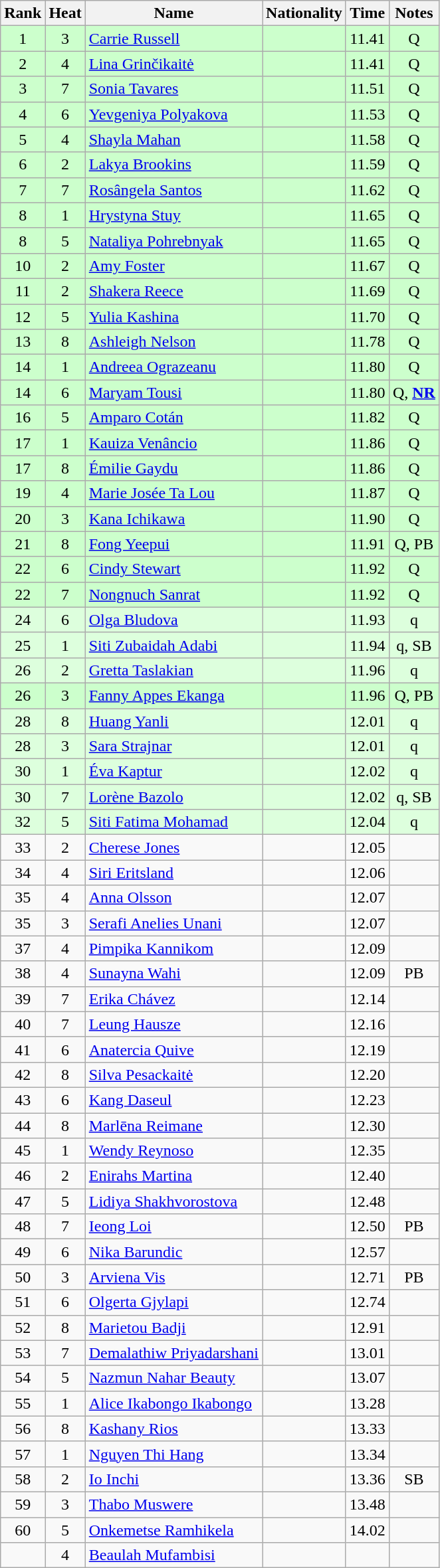<table class="wikitable sortable" style="text-align:center">
<tr>
<th>Rank</th>
<th>Heat</th>
<th>Name</th>
<th>Nationality</th>
<th>Time</th>
<th>Notes</th>
</tr>
<tr bgcolor=ccffcc>
<td>1</td>
<td>3</td>
<td align=left><a href='#'>Carrie Russell</a></td>
<td align=left></td>
<td>11.41</td>
<td>Q</td>
</tr>
<tr bgcolor=ccffcc>
<td>2</td>
<td>4</td>
<td align=left><a href='#'>Lina Grinčikaitė</a></td>
<td align=left></td>
<td>11.41</td>
<td>Q</td>
</tr>
<tr bgcolor=ccffcc>
<td>3</td>
<td>7</td>
<td align=left><a href='#'>Sonia Tavares</a></td>
<td align=left></td>
<td>11.51</td>
<td>Q</td>
</tr>
<tr bgcolor=ccffcc>
<td>4</td>
<td>6</td>
<td align=left><a href='#'>Yevgeniya Polyakova</a></td>
<td align=left></td>
<td>11.53</td>
<td>Q</td>
</tr>
<tr bgcolor=ccffcc>
<td>5</td>
<td>4</td>
<td align=left><a href='#'>Shayla Mahan</a></td>
<td align=left></td>
<td>11.58</td>
<td>Q</td>
</tr>
<tr bgcolor=ccffcc>
<td>6</td>
<td>2</td>
<td align=left><a href='#'>Lakya Brookins</a></td>
<td align=left></td>
<td>11.59</td>
<td>Q</td>
</tr>
<tr bgcolor=ccffcc>
<td>7</td>
<td>7</td>
<td align=left><a href='#'>Rosângela Santos</a></td>
<td align=left></td>
<td>11.62</td>
<td>Q</td>
</tr>
<tr bgcolor=ccffcc>
<td>8</td>
<td>1</td>
<td align=left><a href='#'>Hrystyna Stuy</a></td>
<td align=left></td>
<td>11.65</td>
<td>Q</td>
</tr>
<tr bgcolor=ccffcc>
<td>8</td>
<td>5</td>
<td align=left><a href='#'>Nataliya Pohrebnyak</a></td>
<td align=left></td>
<td>11.65</td>
<td>Q</td>
</tr>
<tr bgcolor=ccffcc>
<td>10</td>
<td>2</td>
<td align=left><a href='#'>Amy Foster</a></td>
<td align=left></td>
<td>11.67</td>
<td>Q</td>
</tr>
<tr bgcolor=ccffcc>
<td>11</td>
<td>2</td>
<td align=left><a href='#'>Shakera Reece</a></td>
<td align=left></td>
<td>11.69</td>
<td>Q</td>
</tr>
<tr bgcolor=ccffcc>
<td>12</td>
<td>5</td>
<td align=left><a href='#'>Yulia Kashina</a></td>
<td align=left></td>
<td>11.70</td>
<td>Q</td>
</tr>
<tr bgcolor=ccffcc>
<td>13</td>
<td>8</td>
<td align=left><a href='#'>Ashleigh Nelson</a></td>
<td align=left></td>
<td>11.78</td>
<td>Q</td>
</tr>
<tr bgcolor=ccffcc>
<td>14</td>
<td>1</td>
<td align=left><a href='#'>Andreea Ograzeanu</a></td>
<td align=left></td>
<td>11.80</td>
<td>Q</td>
</tr>
<tr bgcolor=ccffcc>
<td>14</td>
<td>6</td>
<td align=left><a href='#'>Maryam Tousi</a></td>
<td align=left></td>
<td>11.80</td>
<td>Q, <strong><a href='#'>NR</a></strong></td>
</tr>
<tr bgcolor=ccffcc>
<td>16</td>
<td>5</td>
<td align=left><a href='#'>Amparo Cotán</a></td>
<td align=left></td>
<td>11.82</td>
<td>Q</td>
</tr>
<tr bgcolor=ccffcc>
<td>17</td>
<td>1</td>
<td align=left><a href='#'>Kauiza Venâncio</a></td>
<td align=left></td>
<td>11.86</td>
<td>Q</td>
</tr>
<tr bgcolor=ccffcc>
<td>17</td>
<td>8</td>
<td align=left><a href='#'>Émilie Gaydu</a></td>
<td align=left></td>
<td>11.86</td>
<td>Q</td>
</tr>
<tr bgcolor=ccffcc>
<td>19</td>
<td>4</td>
<td align=left><a href='#'>Marie Josée Ta Lou</a></td>
<td align=left></td>
<td>11.87</td>
<td>Q</td>
</tr>
<tr bgcolor=ccffcc>
<td>20</td>
<td>3</td>
<td align=left><a href='#'>Kana Ichikawa</a></td>
<td align=left></td>
<td>11.90</td>
<td>Q</td>
</tr>
<tr bgcolor=ccffcc>
<td>21</td>
<td>8</td>
<td align=left><a href='#'>Fong Yeepui</a></td>
<td align=left></td>
<td>11.91</td>
<td>Q, PB</td>
</tr>
<tr bgcolor=ccffcc>
<td>22</td>
<td>6</td>
<td align=left><a href='#'>Cindy Stewart</a></td>
<td align=left></td>
<td>11.92</td>
<td>Q</td>
</tr>
<tr bgcolor=ccffcc>
<td>22</td>
<td>7</td>
<td align=left><a href='#'>Nongnuch Sanrat</a></td>
<td align=left></td>
<td>11.92</td>
<td>Q</td>
</tr>
<tr bgcolor=ddffdd>
<td>24</td>
<td>6</td>
<td align=left><a href='#'>Olga Bludova</a></td>
<td align=left></td>
<td>11.93</td>
<td>q</td>
</tr>
<tr bgcolor=ddffdd>
<td>25</td>
<td>1</td>
<td align=left><a href='#'>Siti Zubaidah Adabi</a></td>
<td align=left></td>
<td>11.94</td>
<td>q, SB</td>
</tr>
<tr bgcolor=ddffdd>
<td>26</td>
<td>2</td>
<td align=left><a href='#'>Gretta Taslakian</a></td>
<td align=left></td>
<td>11.96</td>
<td>q</td>
</tr>
<tr bgcolor=ccffcc>
<td>26</td>
<td>3</td>
<td align=left><a href='#'>Fanny Appes Ekanga</a></td>
<td align=left></td>
<td>11.96</td>
<td>Q, PB</td>
</tr>
<tr bgcolor=ddffdd>
<td>28</td>
<td>8</td>
<td align=left><a href='#'>Huang Yanli</a></td>
<td align=left></td>
<td>12.01</td>
<td>q</td>
</tr>
<tr bgcolor=ddffdd>
<td>28</td>
<td>3</td>
<td align=left><a href='#'>Sara Strajnar</a></td>
<td align=left></td>
<td>12.01</td>
<td>q</td>
</tr>
<tr bgcolor=ddffdd>
<td>30</td>
<td>1</td>
<td align=left><a href='#'>Éva Kaptur</a></td>
<td align=left></td>
<td>12.02</td>
<td>q</td>
</tr>
<tr bgcolor=ddffdd>
<td>30</td>
<td>7</td>
<td align=left><a href='#'>Lorène Bazolo</a></td>
<td align=left></td>
<td>12.02</td>
<td>q, SB</td>
</tr>
<tr bgcolor=ddffdd>
<td>32</td>
<td>5</td>
<td align=left><a href='#'>Siti Fatima Mohamad</a></td>
<td align=left></td>
<td>12.04</td>
<td>q</td>
</tr>
<tr>
<td>33</td>
<td>2</td>
<td align=left><a href='#'>Cherese Jones</a></td>
<td align=left></td>
<td>12.05</td>
<td></td>
</tr>
<tr>
<td>34</td>
<td>4</td>
<td align=left><a href='#'>Siri Eritsland</a></td>
<td align=left></td>
<td>12.06</td>
<td></td>
</tr>
<tr>
<td>35</td>
<td>4</td>
<td align=left><a href='#'>Anna Olsson</a></td>
<td align=left></td>
<td>12.07</td>
<td></td>
</tr>
<tr>
<td>35</td>
<td>3</td>
<td align=left><a href='#'>Serafi Anelies Unani</a></td>
<td align=left></td>
<td>12.07</td>
<td></td>
</tr>
<tr>
<td>37</td>
<td>4</td>
<td align=left><a href='#'>Pimpika Kannikom</a></td>
<td align=left></td>
<td>12.09</td>
<td></td>
</tr>
<tr>
<td>38</td>
<td>4</td>
<td align=left><a href='#'>Sunayna Wahi</a></td>
<td align=left></td>
<td>12.09</td>
<td>PB</td>
</tr>
<tr>
<td>39</td>
<td>7</td>
<td align=left><a href='#'>Erika Chávez</a></td>
<td align=left></td>
<td>12.14</td>
<td></td>
</tr>
<tr>
<td>40</td>
<td>7</td>
<td align=left><a href='#'>Leung Hausze</a></td>
<td align=left></td>
<td>12.16</td>
<td></td>
</tr>
<tr>
<td>41</td>
<td>6</td>
<td align=left><a href='#'>Anatercia Quive</a></td>
<td align=left></td>
<td>12.19</td>
<td></td>
</tr>
<tr>
<td>42</td>
<td>8</td>
<td align=left><a href='#'>Silva Pesackaitė</a></td>
<td align=left></td>
<td>12.20</td>
<td></td>
</tr>
<tr>
<td>43</td>
<td>6</td>
<td align=left><a href='#'>Kang Daseul</a></td>
<td align=left></td>
<td>12.23</td>
<td></td>
</tr>
<tr>
<td>44</td>
<td>8</td>
<td align=left><a href='#'>Marlēna Reimane</a></td>
<td align=left></td>
<td>12.30</td>
<td></td>
</tr>
<tr>
<td>45</td>
<td>1</td>
<td align=left><a href='#'>Wendy Reynoso</a></td>
<td align=left></td>
<td>12.35</td>
<td></td>
</tr>
<tr>
<td>46</td>
<td>2</td>
<td align=left><a href='#'>Enirahs Martina</a></td>
<td align=left></td>
<td>12.40</td>
<td></td>
</tr>
<tr>
<td>47</td>
<td>5</td>
<td align=left><a href='#'>Lidiya Shakhvorostova</a></td>
<td align=left></td>
<td>12.48</td>
<td></td>
</tr>
<tr>
<td>48</td>
<td>7</td>
<td align=left><a href='#'>Ieong Loi</a></td>
<td align=left></td>
<td>12.50</td>
<td>PB</td>
</tr>
<tr>
<td>49</td>
<td>6</td>
<td align=left><a href='#'>Nika Barundic</a></td>
<td align=left></td>
<td>12.57</td>
<td></td>
</tr>
<tr>
<td>50</td>
<td>3</td>
<td align=left><a href='#'>Arviena Vis</a></td>
<td align=left></td>
<td>12.71</td>
<td>PB</td>
</tr>
<tr>
<td>51</td>
<td>6</td>
<td align=left><a href='#'>Olgerta Gjylapi</a></td>
<td align=left></td>
<td>12.74</td>
<td></td>
</tr>
<tr>
<td>52</td>
<td>8</td>
<td align=left><a href='#'>Marietou Badji</a></td>
<td align=left></td>
<td>12.91</td>
<td></td>
</tr>
<tr>
<td>53</td>
<td>7</td>
<td align=left><a href='#'>Demalathiw Priyadarshani</a></td>
<td align=left></td>
<td>13.01</td>
<td></td>
</tr>
<tr>
<td>54</td>
<td>5</td>
<td align=left><a href='#'>Nazmun Nahar Beauty</a></td>
<td align=left></td>
<td>13.07</td>
<td></td>
</tr>
<tr>
<td>55</td>
<td>1</td>
<td align=left><a href='#'>Alice Ikabongo Ikabongo</a></td>
<td align=left></td>
<td>13.28</td>
<td></td>
</tr>
<tr>
<td>56</td>
<td>8</td>
<td align=left><a href='#'>Kashany Rios</a></td>
<td align=left></td>
<td>13.33</td>
<td></td>
</tr>
<tr>
<td>57</td>
<td>1</td>
<td align=left><a href='#'>Nguyen Thi Hang</a></td>
<td align=left></td>
<td>13.34</td>
<td></td>
</tr>
<tr>
<td>58</td>
<td>2</td>
<td align=left><a href='#'>Io Inchi</a></td>
<td align=left></td>
<td>13.36</td>
<td>SB</td>
</tr>
<tr>
<td>59</td>
<td>3</td>
<td align=left><a href='#'>Thabo Muswere</a></td>
<td align=left></td>
<td>13.48</td>
<td></td>
</tr>
<tr>
<td>60</td>
<td>5</td>
<td align=left><a href='#'>Onkemetse Ramhikela</a></td>
<td align=left></td>
<td>14.02</td>
<td></td>
</tr>
<tr>
<td></td>
<td>4</td>
<td align=left><a href='#'>Beaulah Mufambisi</a></td>
<td align=left></td>
<td></td>
<td></td>
</tr>
</table>
